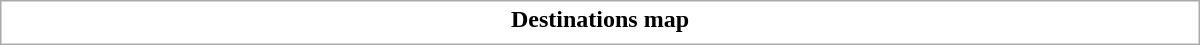<table class="collapsible collapsed" style="border:1px #aaa solid; width:50em; margin:0.2em auto">
<tr>
<th>Destinations map</th>
</tr>
<tr>
<td></td>
</tr>
</table>
